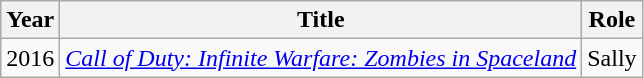<table class="wikitable sortable">
<tr>
<th>Year</th>
<th>Title</th>
<th>Role</th>
</tr>
<tr>
<td>2016</td>
<td><em><a href='#'>Call of Duty: Infinite Warfare: Zombies in Spaceland</a></em></td>
<td>Sally</td>
</tr>
</table>
